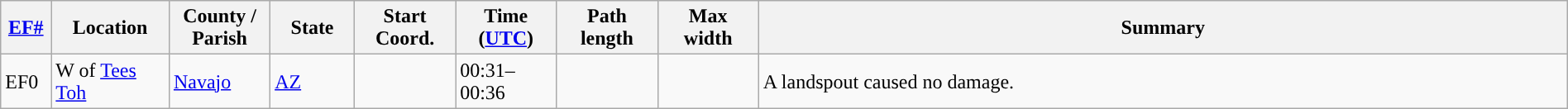<table class="wikitable sortable" style="width:100%;">
<tr>
<th scope="col"  style="width:3%; text-align:center;"><a href='#'>EF#</a></th>
<th scope="col"  style="width:7%; text-align:center;" class="unsortable">Location</th>
<th scope="col"  style="width:6%; text-align:center;" class="unsortable">County / Parish</th>
<th scope="col"  style="width:5%; text-align:center;">State</th>
<th scope="col"  style="width:6%; text-align:center;">Start Coord.</th>
<th scope="col"  style="width:6%; text-align:center;">Time (<a href='#'>UTC</a>)</th>
<th scope="col"  style="width:6%; text-align:center;">Path length</th>
<th scope="col"  style="width:6%; text-align:center;">Max width</th>
<th scope="col" class="unsortable" style="width:48%; text-align:center;">Summary</th>
</tr>
<tr>
<td>EF0</td>
<td>W of <a href='#'>Tees Toh</a></td>
<td><a href='#'>Navajo</a></td>
<td><a href='#'>AZ</a></td>
<td></td>
<td>00:31–00:36</td>
<td></td>
<td></td>
<td>A landspout caused no damage.</td>
</tr>
</table>
